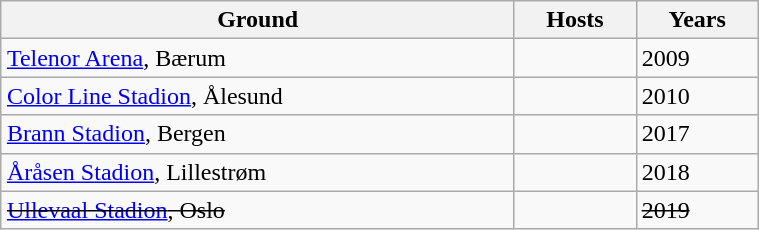<table class="wikitable"  style="float:right; width:40%;">
<tr>
<th>Ground</th>
<th>Hosts</th>
<th>Years</th>
</tr>
<tr>
<td><a href='#'>Telenor Arena</a>, Bærum</td>
<td></td>
<td>2009</td>
</tr>
<tr>
<td><a href='#'>Color Line Stadion</a>, Ålesund</td>
<td></td>
<td>2010</td>
</tr>
<tr>
<td><a href='#'>Brann Stadion</a>, Bergen</td>
<td></td>
<td>2017</td>
</tr>
<tr>
<td><a href='#'>Åråsen Stadion</a>, Lillestrøm</td>
<td></td>
<td>2018</td>
</tr>
<tr>
<td><s><a href='#'>Ullevaal Stadion</a>, Oslo</s></td>
<td></td>
<td><s>2019</s></td>
</tr>
</table>
